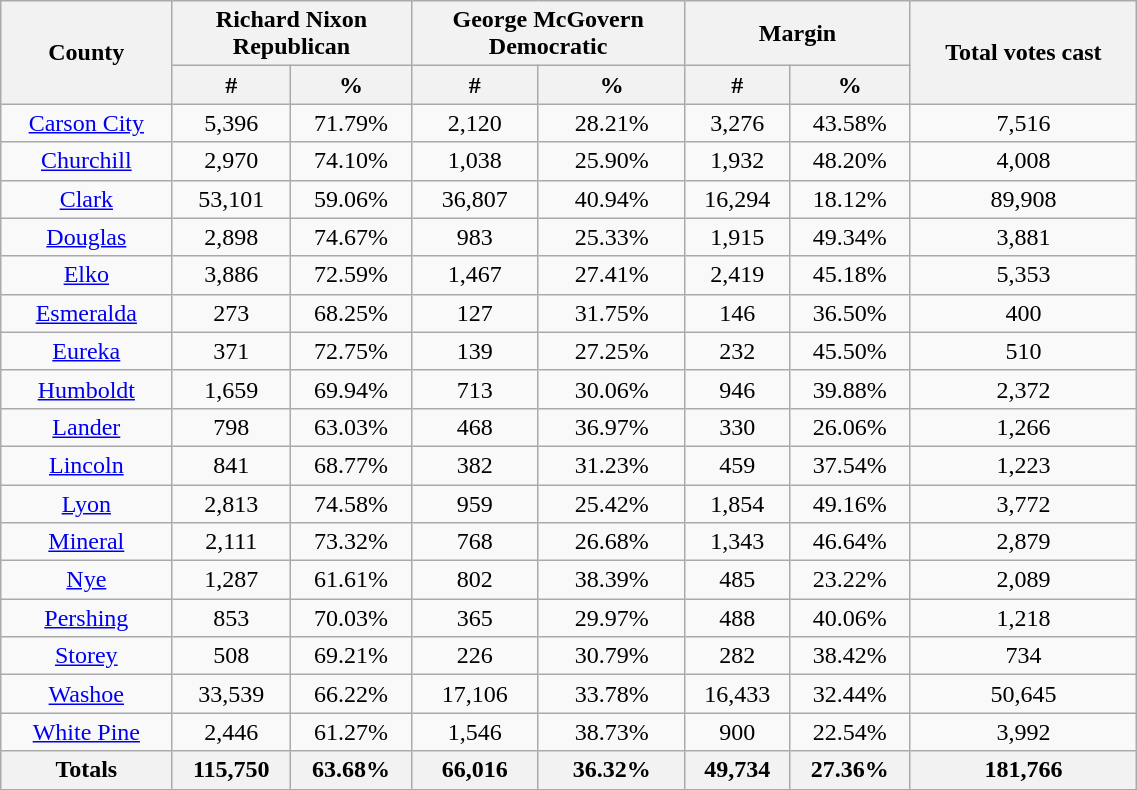<table width="60%"  class="wikitable sortable" style="text-align:center">
<tr>
<th style="text-align:center;" rowspan="2">County</th>
<th style="text-align:center;" colspan="2">Richard Nixon<br>Republican</th>
<th style="text-align:center;" colspan="2">George McGovern<br>Democratic</th>
<th style="text-align:center;" colspan="2">Margin</th>
<th style="text-align:center;" rowspan="2">Total votes cast</th>
</tr>
<tr>
<th style="text-align:center;" data-sort-type="number">#</th>
<th style="text-align:center;" data-sort-type="number">%</th>
<th style="text-align:center;" data-sort-type="number">#</th>
<th style="text-align:center;" data-sort-type="number">%</th>
<th style="text-align:center;" data-sort-type="number">#</th>
<th style="text-align:center;" data-sort-type="number">%</th>
</tr>
<tr style="text-align:center;">
<td><a href='#'>Carson City</a></td>
<td>5,396</td>
<td>71.79%</td>
<td>2,120</td>
<td>28.21%</td>
<td>3,276</td>
<td>43.58%</td>
<td>7,516</td>
</tr>
<tr style="text-align:center;">
<td><a href='#'>Churchill</a></td>
<td>2,970</td>
<td>74.10%</td>
<td>1,038</td>
<td>25.90%</td>
<td>1,932</td>
<td>48.20%</td>
<td>4,008</td>
</tr>
<tr style="text-align:center;">
<td><a href='#'>Clark</a></td>
<td>53,101</td>
<td>59.06%</td>
<td>36,807</td>
<td>40.94%</td>
<td>16,294</td>
<td>18.12%</td>
<td>89,908</td>
</tr>
<tr style="text-align:center;">
<td><a href='#'>Douglas</a></td>
<td>2,898</td>
<td>74.67%</td>
<td>983</td>
<td>25.33%</td>
<td>1,915</td>
<td>49.34%</td>
<td>3,881</td>
</tr>
<tr style="text-align:center;">
<td><a href='#'>Elko</a></td>
<td>3,886</td>
<td>72.59%</td>
<td>1,467</td>
<td>27.41%</td>
<td>2,419</td>
<td>45.18%</td>
<td>5,353</td>
</tr>
<tr style="text-align:center;">
<td><a href='#'>Esmeralda</a></td>
<td>273</td>
<td>68.25%</td>
<td>127</td>
<td>31.75%</td>
<td>146</td>
<td>36.50%</td>
<td>400</td>
</tr>
<tr style="text-align:center;">
<td><a href='#'>Eureka</a></td>
<td>371</td>
<td>72.75%</td>
<td>139</td>
<td>27.25%</td>
<td>232</td>
<td>45.50%</td>
<td>510</td>
</tr>
<tr style="text-align:center;">
<td><a href='#'>Humboldt</a></td>
<td>1,659</td>
<td>69.94%</td>
<td>713</td>
<td>30.06%</td>
<td>946</td>
<td>39.88%</td>
<td>2,372</td>
</tr>
<tr style="text-align:center;">
<td><a href='#'>Lander</a></td>
<td>798</td>
<td>63.03%</td>
<td>468</td>
<td>36.97%</td>
<td>330</td>
<td>26.06%</td>
<td>1,266</td>
</tr>
<tr style="text-align:center;">
<td><a href='#'>Lincoln</a></td>
<td>841</td>
<td>68.77%</td>
<td>382</td>
<td>31.23%</td>
<td>459</td>
<td>37.54%</td>
<td>1,223</td>
</tr>
<tr style="text-align:center;">
<td><a href='#'>Lyon</a></td>
<td>2,813</td>
<td>74.58%</td>
<td>959</td>
<td>25.42%</td>
<td>1,854</td>
<td>49.16%</td>
<td>3,772</td>
</tr>
<tr style="text-align:center;">
<td><a href='#'>Mineral</a></td>
<td>2,111</td>
<td>73.32%</td>
<td>768</td>
<td>26.68%</td>
<td>1,343</td>
<td>46.64%</td>
<td>2,879</td>
</tr>
<tr style="text-align:center;">
<td><a href='#'>Nye</a></td>
<td>1,287</td>
<td>61.61%</td>
<td>802</td>
<td>38.39%</td>
<td>485</td>
<td>23.22%</td>
<td>2,089</td>
</tr>
<tr style="text-align:center;">
<td><a href='#'>Pershing</a></td>
<td>853</td>
<td>70.03%</td>
<td>365</td>
<td>29.97%</td>
<td>488</td>
<td>40.06%</td>
<td>1,218</td>
</tr>
<tr style="text-align:center;">
<td><a href='#'>Storey</a></td>
<td>508</td>
<td>69.21%</td>
<td>226</td>
<td>30.79%</td>
<td>282</td>
<td>38.42%</td>
<td>734</td>
</tr>
<tr style="text-align:center;">
<td><a href='#'>Washoe</a></td>
<td>33,539</td>
<td>66.22%</td>
<td>17,106</td>
<td>33.78%</td>
<td>16,433</td>
<td>32.44%</td>
<td>50,645</td>
</tr>
<tr style="text-align:center;">
<td><a href='#'>White Pine</a></td>
<td>2,446</td>
<td>61.27%</td>
<td>1,546</td>
<td>38.73%</td>
<td>900</td>
<td>22.54%</td>
<td>3,992</td>
</tr>
<tr style="text-align:center;">
<th>Totals</th>
<th>115,750</th>
<th>63.68%</th>
<th>66,016</th>
<th>36.32%</th>
<th>49,734</th>
<th>27.36%</th>
<th>181,766</th>
</tr>
</table>
